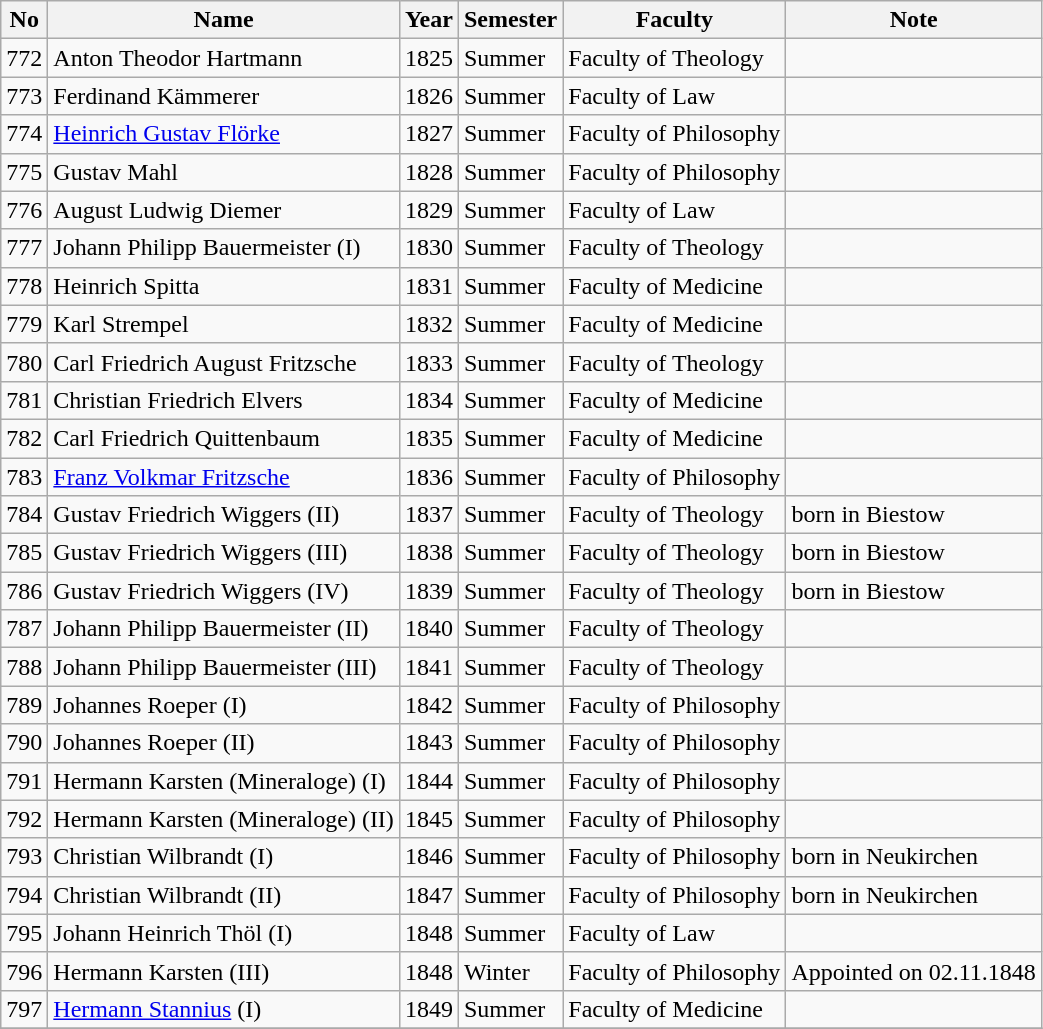<table class="wikitable">
<tr>
<th bgcolor="silver">No</th>
<th bgcolor="silver">Name</th>
<th bgcolor="silver">Year</th>
<th bgcolor="silver">Semester</th>
<th bgcolor="silver">Faculty</th>
<th bgcolor="silver">Note</th>
</tr>
<tr>
<td>772</td>
<td>Anton Theodor Hartmann</td>
<td>1825</td>
<td>Summer</td>
<td>Faculty of Theology</td>
<td></td>
</tr>
<tr>
<td>773</td>
<td>Ferdinand Kämmerer</td>
<td>1826</td>
<td>Summer</td>
<td>Faculty of Law</td>
<td></td>
</tr>
<tr>
<td>774</td>
<td><a href='#'>Heinrich Gustav Flörke</a></td>
<td>1827</td>
<td>Summer</td>
<td>Faculty of Philosophy</td>
<td></td>
</tr>
<tr>
<td>775</td>
<td>Gustav Mahl</td>
<td>1828</td>
<td>Summer</td>
<td>Faculty of Philosophy</td>
<td></td>
</tr>
<tr>
<td>776</td>
<td>August Ludwig Diemer</td>
<td>1829</td>
<td>Summer</td>
<td>Faculty of Law</td>
<td></td>
</tr>
<tr>
<td>777</td>
<td>Johann Philipp Bauermeister (I)</td>
<td>1830</td>
<td>Summer</td>
<td>Faculty of Theology</td>
<td></td>
</tr>
<tr>
<td>778</td>
<td>Heinrich Spitta</td>
<td>1831</td>
<td>Summer</td>
<td>Faculty of Medicine</td>
<td></td>
</tr>
<tr>
<td>779</td>
<td>Karl Strempel</td>
<td>1832</td>
<td>Summer</td>
<td>Faculty of Medicine</td>
<td></td>
</tr>
<tr>
<td>780</td>
<td>Carl Friedrich August Fritzsche</td>
<td>1833</td>
<td>Summer</td>
<td>Faculty of Theology</td>
<td></td>
</tr>
<tr>
<td>781</td>
<td>Christian Friedrich Elvers</td>
<td>1834</td>
<td>Summer</td>
<td>Faculty of Medicine</td>
<td></td>
</tr>
<tr>
<td>782</td>
<td>Carl Friedrich Quittenbaum</td>
<td>1835</td>
<td>Summer</td>
<td>Faculty of Medicine</td>
<td></td>
</tr>
<tr>
<td>783</td>
<td><a href='#'>Franz Volkmar Fritzsche</a></td>
<td>1836</td>
<td>Summer</td>
<td>Faculty of Philosophy</td>
<td></td>
</tr>
<tr>
<td>784</td>
<td>Gustav Friedrich Wiggers (II)</td>
<td>1837</td>
<td>Summer</td>
<td>Faculty of Theology</td>
<td>born in Biestow</td>
</tr>
<tr>
<td>785</td>
<td>Gustav Friedrich Wiggers (III)</td>
<td>1838</td>
<td>Summer</td>
<td>Faculty of Theology</td>
<td>born in Biestow</td>
</tr>
<tr>
<td>786</td>
<td>Gustav Friedrich Wiggers (IV)</td>
<td>1839</td>
<td>Summer</td>
<td>Faculty of Theology</td>
<td>born in Biestow</td>
</tr>
<tr>
<td>787</td>
<td>Johann Philipp Bauermeister (II)</td>
<td>1840</td>
<td>Summer</td>
<td>Faculty of Theology</td>
<td></td>
</tr>
<tr>
<td>788</td>
<td>Johann Philipp Bauermeister (III)</td>
<td>1841</td>
<td>Summer</td>
<td>Faculty of Theology</td>
<td></td>
</tr>
<tr>
<td>789</td>
<td>Johannes Roeper (I)</td>
<td>1842</td>
<td>Summer</td>
<td>Faculty of Philosophy</td>
<td></td>
</tr>
<tr>
<td>790</td>
<td>Johannes Roeper (II)</td>
<td>1843</td>
<td>Summer</td>
<td>Faculty of Philosophy</td>
<td></td>
</tr>
<tr>
<td>791</td>
<td>Hermann Karsten (Mineraloge) (I)</td>
<td>1844</td>
<td>Summer</td>
<td>Faculty of Philosophy</td>
<td></td>
</tr>
<tr>
<td>792</td>
<td>Hermann Karsten (Mineraloge) (II)</td>
<td>1845</td>
<td>Summer</td>
<td>Faculty of Philosophy</td>
<td></td>
</tr>
<tr>
<td>793</td>
<td>Christian Wilbrandt (I)</td>
<td>1846</td>
<td>Summer</td>
<td>Faculty of Philosophy</td>
<td>born in Neukirchen</td>
</tr>
<tr>
<td>794</td>
<td>Christian Wilbrandt (II)</td>
<td>1847</td>
<td>Summer</td>
<td>Faculty of Philosophy</td>
<td>born in Neukirchen</td>
</tr>
<tr>
<td>795</td>
<td>Johann Heinrich Thöl (I)</td>
<td>1848</td>
<td>Summer</td>
<td>Faculty of Law</td>
<td></td>
</tr>
<tr>
<td>796</td>
<td>Hermann Karsten (III)</td>
<td>1848</td>
<td>Winter</td>
<td>Faculty of Philosophy</td>
<td>Appointed on 02.11.1848</td>
</tr>
<tr>
<td>797</td>
<td><a href='#'>Hermann Stannius</a> (I)</td>
<td>1849</td>
<td>Summer</td>
<td>Faculty of Medicine</td>
<td></td>
</tr>
<tr>
</tr>
</table>
